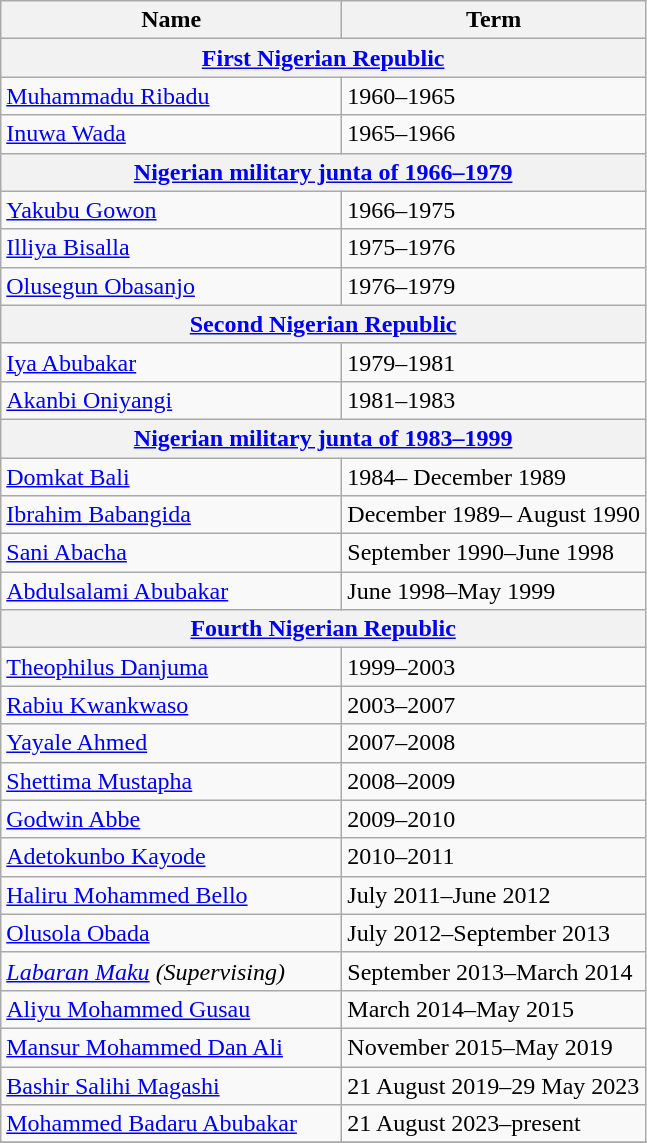<table class="wikitable" border="1" style="text-align:left">
<tr>
<th width="220">Name</th>
<th>Term</th>
</tr>
<tr>
<th colspan="2"><a href='#'>First Nigerian Republic</a></th>
</tr>
<tr>
<td><a href='#'>Muhammadu Ribadu</a></td>
<td>1960–1965</td>
</tr>
<tr>
<td><a href='#'>Inuwa Wada</a></td>
<td>1965–1966</td>
</tr>
<tr>
<th colspan="2"><a href='#'>Nigerian military junta of 1966–1979</a></th>
</tr>
<tr>
<td><a href='#'>Yakubu Gowon</a></td>
<td>1966–1975</td>
</tr>
<tr valign="top">
<td><a href='#'>Illiya Bisalla</a></td>
<td>1975–1976</td>
</tr>
<tr>
<td><a href='#'>Olusegun Obasanjo</a></td>
<td>1976–1979</td>
</tr>
<tr>
<th colspan="2"><a href='#'>Second Nigerian Republic</a></th>
</tr>
<tr>
<td><a href='#'>Iya Abubakar</a></td>
<td>1979–1981</td>
</tr>
<tr>
<td><a href='#'>Akanbi Oniyangi</a></td>
<td>1981–1983</td>
</tr>
<tr>
<th colspan="2"><a href='#'>Nigerian military junta of 1983–1999</a></th>
</tr>
<tr>
<td><a href='#'>Domkat Bali</a></td>
<td>1984– December 1989</td>
</tr>
<tr>
<td><a href='#'>Ibrahim Babangida</a></td>
<td>December 1989– August 1990</td>
</tr>
<tr>
<td><a href='#'>Sani Abacha</a></td>
<td>September 1990–June 1998</td>
</tr>
<tr>
<td><a href='#'>Abdulsalami Abubakar</a></td>
<td>June 1998–May 1999</td>
</tr>
<tr>
<th colspan="2"><a href='#'>Fourth Nigerian Republic</a></th>
</tr>
<tr>
<td><a href='#'>Theophilus Danjuma</a></td>
<td>1999–2003</td>
</tr>
<tr>
<td><a href='#'>Rabiu Kwankwaso</a></td>
<td>2003–2007</td>
</tr>
<tr>
<td><a href='#'>Yayale Ahmed</a></td>
<td>2007–2008</td>
</tr>
<tr>
<td><a href='#'>Shettima Mustapha</a></td>
<td>2008–2009</td>
</tr>
<tr>
<td><a href='#'>Godwin Abbe</a></td>
<td>2009–2010</td>
</tr>
<tr>
<td><a href='#'>Adetokunbo Kayode</a></td>
<td>2010–2011</td>
</tr>
<tr>
<td><a href='#'>Haliru Mohammed Bello</a></td>
<td>July 2011–June 2012</td>
</tr>
<tr>
<td><a href='#'>Olusola Obada</a></td>
<td>July 2012–September 2013</td>
</tr>
<tr>
<td><em><a href='#'>Labaran Maku</a> (Supervising)</em></td>
<td>September 2013–March 2014</td>
</tr>
<tr>
<td><a href='#'>Aliyu Mohammed Gusau</a></td>
<td>March 2014–May 2015</td>
</tr>
<tr>
<td><a href='#'>Mansur Mohammed Dan Ali</a></td>
<td>November 2015–May 2019</td>
</tr>
<tr>
<td><a href='#'>Bashir Salihi Magashi</a></td>
<td>21 August 2019–29 May 2023</td>
</tr>
<tr>
<td><a href='#'>Mohammed Badaru Abubakar</a></td>
<td>21 August 2023–present</td>
</tr>
<tr>
</tr>
</table>
